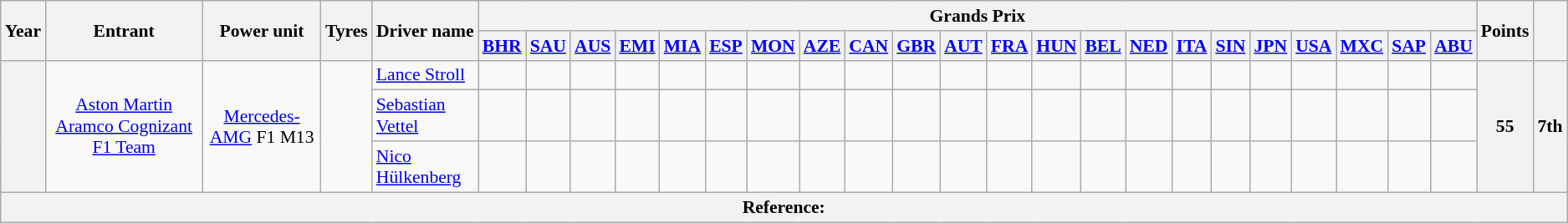<table class="wikitable" style="text-align:center; font-size:90%">
<tr>
<th rowspan="2">Year</th>
<th rowspan="2">Entrant</th>
<th rowspan="2">Power unit</th>
<th rowspan="2">Tyres</th>
<th rowspan="2">Driver name</th>
<th colspan="22">Grands Prix</th>
<th rowspan="2">Points</th>
<th rowspan="2"></th>
</tr>
<tr>
<th><a href='#'>BHR</a></th>
<th><a href='#'>SAU</a></th>
<th><a href='#'>AUS</a></th>
<th><a href='#'>EMI</a></th>
<th><a href='#'>MIA</a></th>
<th><a href='#'>ESP</a></th>
<th><a href='#'>MON</a></th>
<th><a href='#'>AZE</a></th>
<th><a href='#'>CAN</a></th>
<th><a href='#'>GBR</a></th>
<th><a href='#'>AUT</a></th>
<th><a href='#'>FRA</a></th>
<th><a href='#'>HUN</a></th>
<th><a href='#'>BEL</a></th>
<th><a href='#'>NED</a></th>
<th><a href='#'>ITA</a></th>
<th><a href='#'>SIN</a></th>
<th><a href='#'>JPN</a></th>
<th><a href='#'>USA</a></th>
<th><a href='#'>MXC</a></th>
<th><a href='#'>SAP</a></th>
<th><a href='#'>ABU</a></th>
</tr>
<tr>
<th rowspan="3"></th>
<td rowspan="3"><a href='#'>Aston Martin Aramco Cognizant F1 Team</a></td>
<td rowspan="3"><a href='#'>Mercedes-AMG</a> F1 M13</td>
<td rowspan="3"></td>
<td align="left"> <a href='#'>Lance Stroll</a></td>
<td></td>
<td></td>
<td></td>
<td></td>
<td></td>
<td></td>
<td></td>
<td></td>
<td></td>
<td></td>
<td></td>
<td></td>
<td></td>
<td></td>
<td></td>
<td></td>
<td></td>
<td></td>
<td></td>
<td></td>
<td></td>
<td></td>
<th rowspan="3">55</th>
<th rowspan="3">7th</th>
</tr>
<tr>
<td align="left"> <a href='#'>Sebastian Vettel</a></td>
<td></td>
<td></td>
<td></td>
<td></td>
<td></td>
<td></td>
<td></td>
<td></td>
<td></td>
<td></td>
<td></td>
<td></td>
<td></td>
<td></td>
<td></td>
<td></td>
<td></td>
<td></td>
<td></td>
<td></td>
<td></td>
<td></td>
</tr>
<tr>
<td align="left"> <a href='#'>Nico Hülkenberg</a></td>
<td></td>
<td></td>
<td></td>
<td></td>
<td></td>
<td></td>
<td></td>
<td></td>
<td></td>
<td></td>
<td></td>
<td></td>
<td></td>
<td></td>
<td></td>
<td></td>
<td></td>
<td></td>
<td></td>
<td></td>
<td></td>
<td></td>
</tr>
<tr>
<th colspan="29">Reference:</th>
</tr>
</table>
